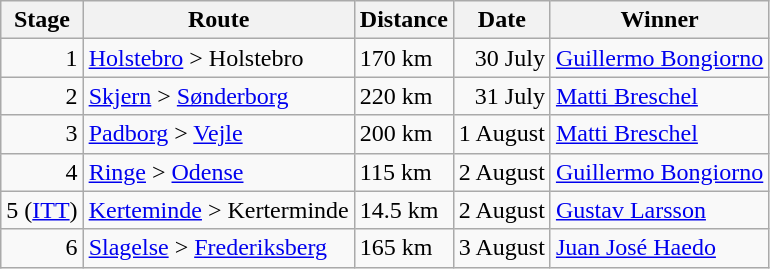<table class="wikitable">
<tr>
<th>Stage</th>
<th>Route</th>
<th>Distance</th>
<th>Date</th>
<th>Winner</th>
</tr>
<tr>
<td align=right>1</td>
<td><a href='#'>Holstebro</a> > Holstebro</td>
<td>170 km</td>
<td align=right>30 July</td>
<td> <a href='#'>Guillermo Bongiorno</a></td>
</tr>
<tr>
<td align=right>2</td>
<td><a href='#'>Skjern</a> > <a href='#'>Sønderborg</a></td>
<td>220 km</td>
<td align=right>31 July</td>
<td> <a href='#'>Matti Breschel</a></td>
</tr>
<tr>
<td align=right>3</td>
<td><a href='#'>Padborg</a> > <a href='#'>Vejle</a></td>
<td>200 km</td>
<td align=right>1 August</td>
<td> <a href='#'>Matti Breschel</a></td>
</tr>
<tr>
<td align=right>4</td>
<td><a href='#'>Ringe</a> > <a href='#'>Odense</a></td>
<td>115 km</td>
<td align=right>2 August</td>
<td> <a href='#'>Guillermo Bongiorno</a></td>
</tr>
<tr>
<td align=right>5 (<a href='#'>ITT</a>)</td>
<td><a href='#'>Kerteminde</a> > Kerterminde</td>
<td>14.5 km</td>
<td align=right>2 August</td>
<td> <a href='#'>Gustav Larsson</a></td>
</tr>
<tr>
<td align=right>6</td>
<td><a href='#'>Slagelse</a> > <a href='#'>Frederiksberg</a></td>
<td>165 km</td>
<td align=right>3 August</td>
<td> <a href='#'>Juan José Haedo</a></td>
</tr>
</table>
